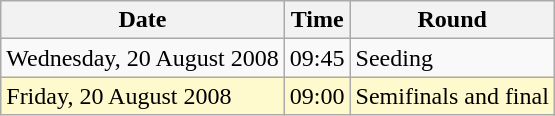<table class="wikitable">
<tr>
<th>Date</th>
<th>Time</th>
<th>Round</th>
</tr>
<tr>
<td>Wednesday, 20 August 2008</td>
<td>09:45</td>
<td>Seeding</td>
</tr>
<tr>
<td style=background:lemonchiffon>Friday, 20 August 2008</td>
<td style=background:lemonchiffon>09:00</td>
<td style=background:lemonchiffon>Semifinals and final</td>
</tr>
</table>
